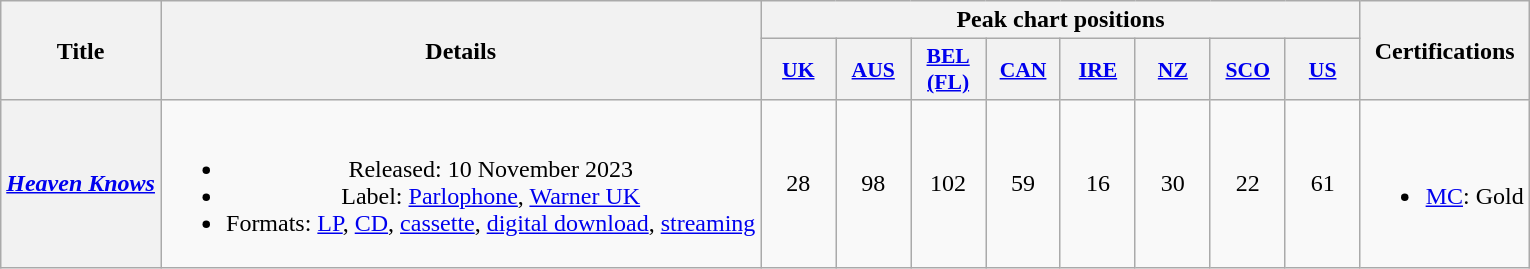<table class="wikitable plainrowheaders" style="text-align:center;">
<tr>
<th scope="col" rowspan="2">Title</th>
<th scope="col" rowspan="2">Details</th>
<th scope="col" colspan="8">Peak chart positions</th>
<th scope="col" rowspan="2">Certifications</th>
</tr>
<tr>
<th scope="col" style="width:3em;font-size:90%;"><a href='#'>UK</a><br></th>
<th scope="col" style="width:3em;font-size:90%;"><a href='#'>AUS</a><br></th>
<th scope="col" style="width:3em;font-size:90%;"><a href='#'>BEL<br>(FL)</a><br></th>
<th scope="col" style="width:3em;font-size:90%;"><a href='#'>CAN</a><br></th>
<th scope="col" style="width:3em;font-size:90%;"><a href='#'>IRE</a><br></th>
<th scope="col" style="width:3em;font-size:90%;"><a href='#'>NZ</a><br></th>
<th scope="col" style="width:3em;font-size:90%;"><a href='#'>SCO</a><br></th>
<th scope="col" style="width:3em;font-size:90%;"><a href='#'>US</a><br></th>
</tr>
<tr>
<th scope="row"><em><a href='#'>Heaven Knows</a></em></th>
<td><br><ul><li>Released: 10 November 2023</li><li>Label: <a href='#'>Parlophone</a>, <a href='#'>Warner UK</a></li><li>Formats: <a href='#'>LP</a>, <a href='#'>CD</a>, <a href='#'>cassette</a>, <a href='#'>digital download</a>, <a href='#'>streaming</a></li></ul></td>
<td>28</td>
<td>98</td>
<td>102</td>
<td>59</td>
<td>16<br></td>
<td>30</td>
<td>22</td>
<td>61</td>
<td><br><ul><li><a href='#'>MC</a>: Gold</li></ul></td>
</tr>
</table>
